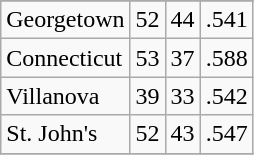<table class="wikitable sortable">
<tr>
</tr>
<tr>
<td>Georgetown</td>
<td>52</td>
<td>44</td>
<td>.541</td>
</tr>
<tr>
<td>Connecticut</td>
<td>53</td>
<td>37</td>
<td>.588</td>
</tr>
<tr>
<td>Villanova</td>
<td>39</td>
<td>33</td>
<td>.542</td>
</tr>
<tr>
<td>St. John's</td>
<td>52</td>
<td>43</td>
<td>.547</td>
</tr>
<tr>
</tr>
</table>
